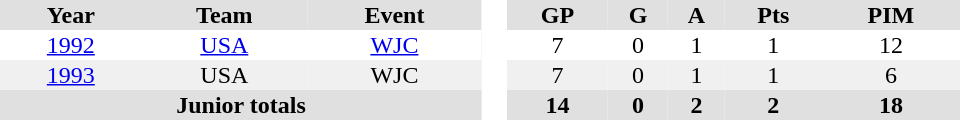<table border="0" cellpadding="1" cellspacing="0" style="text-align:center; width:40em">
<tr ALIGN="center" bgcolor="#e0e0e0">
<th>Year</th>
<th>Team</th>
<th>Event</th>
<th rowspan="99" bgcolor="#ffffff"> </th>
<th>GP</th>
<th>G</th>
<th>A</th>
<th>Pts</th>
<th>PIM</th>
</tr>
<tr>
<td><a href='#'>1992</a></td>
<td><a href='#'>USA</a></td>
<td><a href='#'>WJC</a></td>
<td>7</td>
<td>0</td>
<td>1</td>
<td>1</td>
<td>12</td>
</tr>
<tr bgcolor="#f0f0f0">
<td><a href='#'>1993</a></td>
<td>USA</td>
<td>WJC</td>
<td>7</td>
<td>0</td>
<td>1</td>
<td>1</td>
<td>6</td>
</tr>
<tr bgcolor="#e0e0e0">
<th colspan=3>Junior totals</th>
<th>14</th>
<th>0</th>
<th>2</th>
<th>2</th>
<th>18</th>
</tr>
</table>
